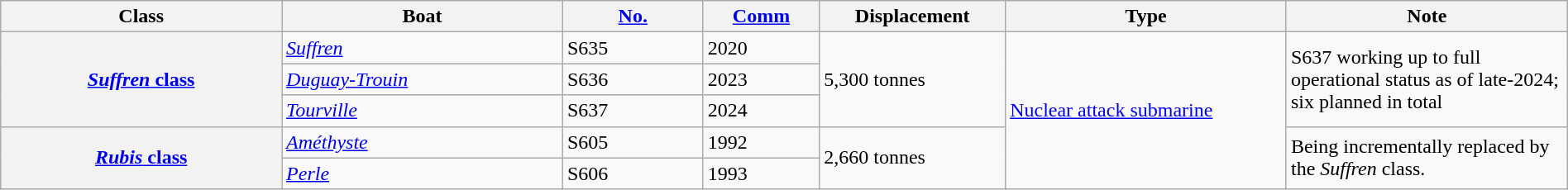<table class="wikitable" style="margin:auto; width:100%;">
<tr>
<th style="text-align:center; width:10%;">Class</th>
<th style="text-align:center; width:10%;">Boat</th>
<th style="text-align:center; width:5%;"><a href='#'>No.</a></th>
<th style="text-align:center; width:4%;"><a href='#'>Comm</a></th>
<th style="text-align:center; width:5%;">Displacement</th>
<th style="text-align:center; width:10%;">Type</th>
<th style="text-align:center; width:10%;">Note</th>
</tr>
<tr>
<th rowspan="3"><a href='#'><em>Suffren</em> class</a></th>
<td><a href='#'><em>Suffren</em></a></td>
<td>S635</td>
<td>2020</td>
<td rowspan="3">5,300 tonnes</td>
<td rowspan="5"><a href='#'>Nuclear attack submarine</a></td>
<td rowspan="3">S637 working up to full operational status as of late-2024; six planned in total</td>
</tr>
<tr>
<td><a href='#'><em>Duguay-Trouin</em></a></td>
<td>S636</td>
<td>2023</td>
</tr>
<tr>
<td><a href='#'><em>Tourville</em></a></td>
<td>S637</td>
<td>2024</td>
</tr>
<tr>
<th rowspan="2"><a href='#'><em>Rubis</em> class</a></th>
<td><a href='#'><em>Améthyste</em></a></td>
<td>S605</td>
<td>1992</td>
<td rowspan="2">2,660 tonnes</td>
<td rowspan="2">Being incrementally replaced by the <em>Suffren</em> class.</td>
</tr>
<tr>
<td><a href='#'><em>Perle</em></a></td>
<td>S606</td>
<td>1993</td>
</tr>
</table>
